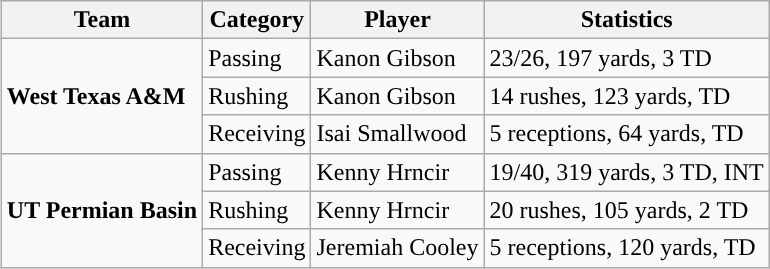<table class="wikitable" style="float: right;">
<tr>
<th>Team</th>
<th>Category</th>
<th>Player</th>
<th>Statistics</th>
</tr>
<tr>
<td rowspan=3><strong>West Texas A&M</strong></td>
<td>Passing</td>
<td>Kanon Gibson</td>
<td>23/26, 197 yards, 3 TD</td>
</tr>
<tr>
<td>Rushing</td>
<td>Kanon Gibson</td>
<td>14 rushes, 123 yards, TD</td>
</tr>
<tr>
<td>Receiving</td>
<td>Isai Smallwood</td>
<td>5 receptions, 64 yards, TD</td>
</tr>
<tr>
<td rowspan=3><strong>UT Permian Basin</strong></td>
<td>Passing</td>
<td>Kenny Hrncir</td>
<td>19/40, 319 yards, 3 TD, INT</td>
</tr>
<tr>
<td>Rushing</td>
<td>Kenny Hrncir</td>
<td>20 rushes, 105 yards, 2 TD</td>
</tr>
<tr>
<td>Receiving</td>
<td>Jeremiah Cooley</td>
<td>5 receptions, 120 yards, TD</td>
</tr>
</table>
